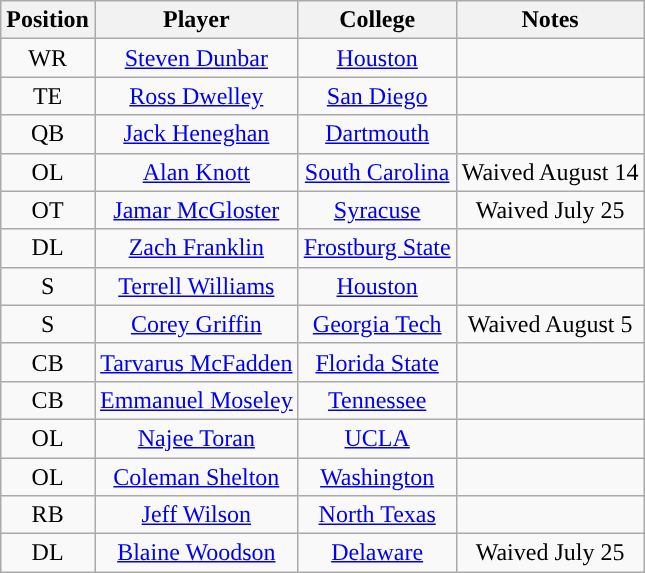<table class="wikitable" style="text-align:center">
<tr>
<th>Position</th>
<th>Player</th>
<th>College</th>
<th>Notes</th>
</tr>
<tr>
<td>WR</td>
<td><a href='#'>Steven Dunbar</a></td>
<td><a href='#'>Houston</a></td>
<td></td>
</tr>
<tr>
<td>TE</td>
<td><a href='#'>Ross Dwelley</a></td>
<td><a href='#'>San Diego</a></td>
<td></td>
</tr>
<tr>
<td>QB</td>
<td><a href='#'>Jack Heneghan</a></td>
<td><a href='#'>Dartmouth</a></td>
<td></td>
</tr>
<tr>
<td>OL</td>
<td><a href='#'>Alan Knott</a></td>
<td><a href='#'>South Carolina</a></td>
<td>Waived August 14</td>
</tr>
<tr>
<td>OT</td>
<td><a href='#'>Jamar McGloster</a></td>
<td><a href='#'>Syracuse</a></td>
<td>Waived July 25</td>
</tr>
<tr>
<td>DL</td>
<td><a href='#'>Zach Franklin</a></td>
<td><a href='#'>Frostburg State</a></td>
<td></td>
</tr>
<tr>
<td>S</td>
<td><a href='#'>Terrell Williams</a></td>
<td><a href='#'>Houston</a></td>
<td></td>
</tr>
<tr>
<td>S</td>
<td><a href='#'>Corey Griffin</a></td>
<td><a href='#'>Georgia Tech</a></td>
<td>Waived August 5</td>
</tr>
<tr>
<td>CB</td>
<td><a href='#'>Tarvarus McFadden</a></td>
<td><a href='#'>Florida State</a></td>
<td></td>
</tr>
<tr>
<td>CB</td>
<td><a href='#'>Emmanuel Moseley</a></td>
<td><a href='#'>Tennessee</a></td>
<td></td>
</tr>
<tr>
<td>OL</td>
<td><a href='#'>Najee Toran</a></td>
<td><a href='#'>UCLA</a></td>
<td></td>
</tr>
<tr>
<td>OL</td>
<td><a href='#'>Coleman Shelton</a></td>
<td><a href='#'>Washington</a></td>
<td></td>
</tr>
<tr>
<td>RB</td>
<td><a href='#'>Jeff Wilson</a></td>
<td><a href='#'>North Texas</a></td>
<td></td>
</tr>
<tr>
<td>DL</td>
<td><a href='#'>Blaine Woodson</a></td>
<td><a href='#'>Delaware</a></td>
<td>Waived July 25</td>
</tr>
</table>
